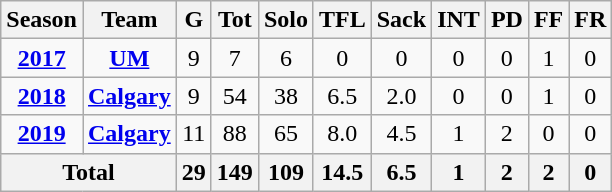<table class="wikitable" style="text-align:center;">
<tr>
<th><strong>Season</strong></th>
<th><strong>Team</strong></th>
<th><strong>G</strong></th>
<th><strong>Tot</strong></th>
<th><strong>Solo</strong></th>
<th><strong>TFL</strong></th>
<th><strong>Sack</strong></th>
<th><strong>INT</strong></th>
<th><strong>PD</strong></th>
<th><strong>FF</strong></th>
<th><strong>FR</strong></th>
</tr>
<tr>
<td><strong><a href='#'>2017</a></strong></td>
<td><strong><a href='#'>UM</a></strong></td>
<td>9</td>
<td>7</td>
<td>6</td>
<td>0</td>
<td>0</td>
<td>0</td>
<td>0</td>
<td>1</td>
<td>0</td>
</tr>
<tr>
<td><strong><a href='#'>2018</a></strong></td>
<td><strong><a href='#'>Calgary</a></strong></td>
<td>9</td>
<td>54</td>
<td>38</td>
<td>6.5</td>
<td>2.0</td>
<td>0</td>
<td>0</td>
<td>1</td>
<td>0</td>
</tr>
<tr>
<td><strong><a href='#'>2019</a></strong></td>
<td><strong><a href='#'>Calgary</a></strong></td>
<td>11</td>
<td>88</td>
<td>65</td>
<td>8.0</td>
<td>4.5</td>
<td>1</td>
<td>2</td>
<td>0</td>
<td>0</td>
</tr>
<tr>
<th colspan="2"><strong>Total</strong></th>
<th><strong>29</strong></th>
<th><strong>149</strong></th>
<th><strong>109</strong></th>
<th><strong>14.5</strong></th>
<th><strong>6.5</strong></th>
<th><strong>1</strong></th>
<th><strong>2</strong></th>
<th><strong>2</strong></th>
<th><strong>0</strong></th>
</tr>
</table>
